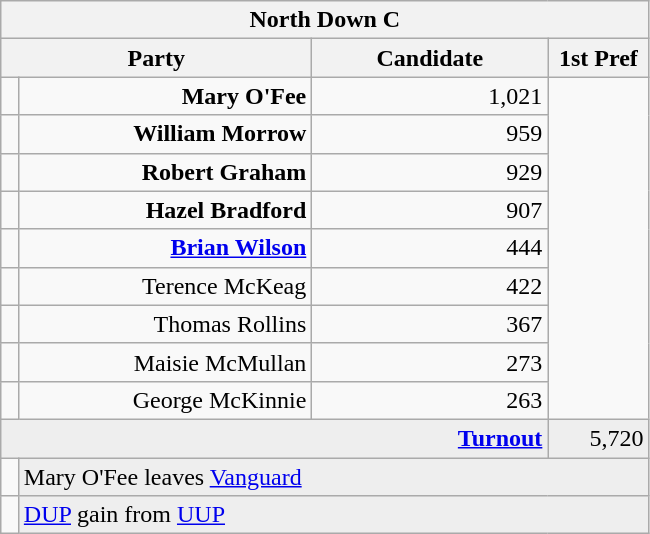<table class="wikitable">
<tr>
<th colspan="4" align="center">North Down C</th>
</tr>
<tr>
<th colspan="2" align="center" width=200>Party</th>
<th width=150>Candidate</th>
<th width=60>1st Pref</th>
</tr>
<tr>
<td></td>
<td align="right"><strong>Mary O'Fee</strong></td>
<td align="right">1,021</td>
</tr>
<tr>
<td></td>
<td align="right"><strong>William Morrow</strong></td>
<td align="right">959</td>
</tr>
<tr>
<td></td>
<td align="right"><strong>Robert Graham</strong></td>
<td align="right">929</td>
</tr>
<tr>
<td></td>
<td align="right"><strong>Hazel Bradford</strong></td>
<td align="right">907</td>
</tr>
<tr>
<td></td>
<td align="right"><strong><a href='#'>Brian Wilson</a></strong></td>
<td align="right">444</td>
</tr>
<tr>
<td></td>
<td align="right">Terence McKeag</td>
<td align="right">422</td>
</tr>
<tr>
<td></td>
<td align="right">Thomas Rollins</td>
<td align="right">367</td>
</tr>
<tr>
<td></td>
<td align="right">Maisie McMullan</td>
<td align="right">273</td>
</tr>
<tr>
<td></td>
<td align="right">George McKinnie</td>
<td align="right">263</td>
</tr>
<tr bgcolor="EEEEEE">
<td colspan=3 align="right"><strong><a href='#'>Turnout</a></strong></td>
<td align="right">5,720</td>
</tr>
<tr>
<td bgcolor=></td>
<td colspan=3 bgcolor="EEEEEE">Mary O'Fee leaves <a href='#'>Vanguard</a></td>
</tr>
<tr>
<td bgcolor=></td>
<td colspan=3 bgcolor="EEEEEE"><a href='#'>DUP</a> gain from <a href='#'>UUP</a></td>
</tr>
</table>
